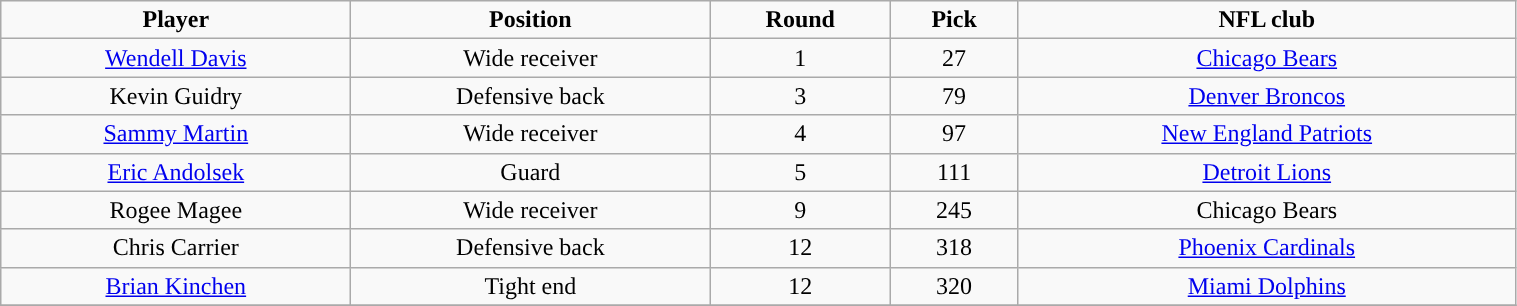<table class="wikitable" width="80%">
<tr align="center">
<td><strong>Player</strong></td>
<td><strong>Position</strong></td>
<td><strong>Round</strong></td>
<td><strong>Pick</strong></td>
<td><strong>NFL club</strong></td>
</tr>
<tr align="center" bgcolor="">
<td><a href='#'>Wendell Davis</a></td>
<td>Wide receiver</td>
<td>1</td>
<td>27</td>
<td><a href='#'>Chicago Bears</a></td>
</tr>
<tr align="center" bgcolor="">
<td>Kevin Guidry</td>
<td>Defensive back</td>
<td>3</td>
<td>79</td>
<td><a href='#'>Denver Broncos</a></td>
</tr>
<tr align="center" bgcolor="">
<td><a href='#'>Sammy Martin</a></td>
<td>Wide receiver</td>
<td>4</td>
<td>97</td>
<td><a href='#'>New England Patriots</a></td>
</tr>
<tr align="center" bgcolor="">
<td><a href='#'>Eric Andolsek</a></td>
<td>Guard</td>
<td>5</td>
<td>111</td>
<td><a href='#'>Detroit Lions</a></td>
</tr>
<tr align="center" bgcolor="">
<td>Rogee Magee</td>
<td>Wide receiver</td>
<td>9</td>
<td>245</td>
<td>Chicago Bears</td>
</tr>
<tr align="center" bgcolor="">
<td>Chris Carrier</td>
<td>Defensive back</td>
<td>12</td>
<td>318</td>
<td><a href='#'>Phoenix Cardinals</a></td>
</tr>
<tr align="center" bgcolor="">
<td><a href='#'>Brian Kinchen</a></td>
<td>Tight end</td>
<td>12</td>
<td>320</td>
<td><a href='#'>Miami Dolphins</a></td>
</tr>
<tr align="center" bgcolor="">
</tr>
</table>
